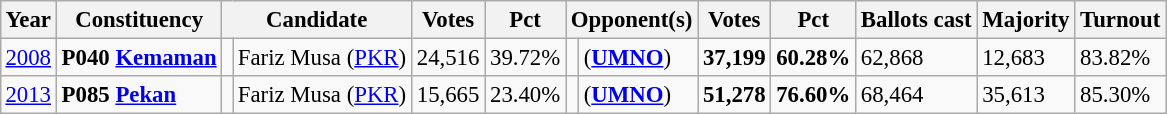<table class="wikitable" style="margin:0.5em ; font-size:95%">
<tr>
<th>Year</th>
<th>Constituency</th>
<th colspan=2>Candidate</th>
<th>Votes</th>
<th>Pct</th>
<th colspan=2>Opponent(s)</th>
<th>Votes</th>
<th>Pct</th>
<th>Ballots cast</th>
<th>Majority</th>
<th>Turnout</th>
</tr>
<tr>
<td><a href='#'>2008</a></td>
<td><strong>P040 <a href='#'>Kemaman</a></strong></td>
<td></td>
<td>Fariz Musa (<a href='#'>PKR</a>)</td>
<td align="right">24,516</td>
<td>39.72%</td>
<td></td>
<td> (<a href='#'><strong>UMNO</strong></a>)</td>
<td align="right"><strong>37,199</strong></td>
<td><strong>60.28%</strong></td>
<td>62,868</td>
<td>12,683</td>
<td>83.82%</td>
</tr>
<tr>
<td><a href='#'>2013</a></td>
<td><strong>P085 <a href='#'>Pekan</a></strong></td>
<td></td>
<td>Fariz Musa (<a href='#'>PKR</a>)</td>
<td align="right">15,665</td>
<td>23.40%</td>
<td></td>
<td> (<a href='#'><strong>UMNO</strong></a>)</td>
<td align="right"><strong>51,278</strong></td>
<td><strong>76.60%</strong></td>
<td>68,464</td>
<td>35,613</td>
<td>85.30%</td>
</tr>
</table>
